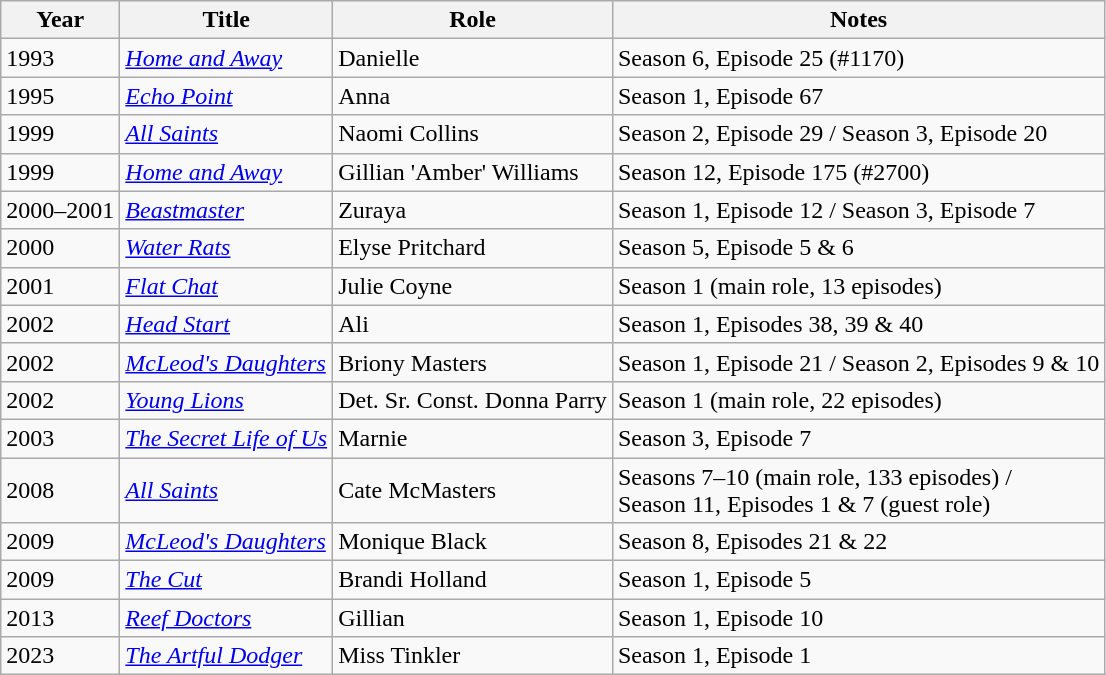<table class="wikitable sortable">
<tr>
<th>Year</th>
<th>Title</th>
<th>Role</th>
<th>Notes</th>
</tr>
<tr>
<td>1993</td>
<td><em><a href='#'>Home and Away</a></em></td>
<td>Danielle</td>
<td>Season 6, Episode 25 (#1170)</td>
</tr>
<tr>
<td>1995</td>
<td><em><a href='#'>Echo Point</a></em></td>
<td>Anna</td>
<td>Season 1, Episode 67</td>
</tr>
<tr>
<td>1999</td>
<td><em><a href='#'>All Saints</a></em></td>
<td>Naomi Collins</td>
<td>Season 2, Episode 29 / Season 3, Episode 20</td>
</tr>
<tr>
<td>1999</td>
<td><em><a href='#'>Home and Away</a></em></td>
<td>Gillian 'Amber' Williams</td>
<td>Season 12, Episode 175 (#2700)</td>
</tr>
<tr>
<td>2000–2001</td>
<td><em><a href='#'>Beastmaster</a></em></td>
<td>Zuraya</td>
<td>Season 1, Episode 12 / Season 3, Episode 7</td>
</tr>
<tr>
<td>2000</td>
<td><em><a href='#'>Water Rats</a></em></td>
<td>Elyse Pritchard</td>
<td>Season 5, Episode 5 & 6</td>
</tr>
<tr>
<td>2001</td>
<td><em><a href='#'>Flat Chat</a></em></td>
<td>Julie Coyne</td>
<td>Season 1 (main role, 13 episodes)</td>
</tr>
<tr>
<td>2002</td>
<td><em><a href='#'>Head Start</a></em></td>
<td>Ali</td>
<td>Season 1, Episodes 38, 39 & 40</td>
</tr>
<tr>
<td>2002</td>
<td><em><a href='#'>McLeod's Daughters</a></em></td>
<td>Briony Masters</td>
<td>Season 1, Episode 21 / Season 2, Episodes 9 & 10</td>
</tr>
<tr>
<td>2002</td>
<td><em><a href='#'>Young Lions</a></em></td>
<td>Det. Sr. Const. Donna Parry</td>
<td>Season 1 (main role, 22 episodes)</td>
</tr>
<tr>
<td>2003</td>
<td><em><a href='#'>The Secret Life of Us</a></em></td>
<td>Marnie</td>
<td>Season 3, Episode 7</td>
</tr>
<tr>
<td>2008</td>
<td><em><a href='#'>All Saints</a></em></td>
<td>Cate McMasters</td>
<td>Seasons 7–10 (main role, 133 episodes) /<br>Season 11, Episodes 1 & 7 (guest role)</td>
</tr>
<tr>
<td>2009</td>
<td><em><a href='#'>McLeod's Daughters</a></em></td>
<td>Monique Black</td>
<td>Season 8, Episodes 21 & 22</td>
</tr>
<tr>
<td>2009</td>
<td><em><a href='#'>The Cut</a></em></td>
<td>Brandi Holland</td>
<td>Season 1, Episode 5</td>
</tr>
<tr>
<td>2013</td>
<td><em><a href='#'>Reef Doctors</a></em></td>
<td>Gillian</td>
<td>Season 1, Episode 10</td>
</tr>
<tr>
<td>2023</td>
<td><em><a href='#'>The Artful Dodger</a></em></td>
<td>Miss Tinkler</td>
<td>Season 1, Episode 1</td>
</tr>
</table>
